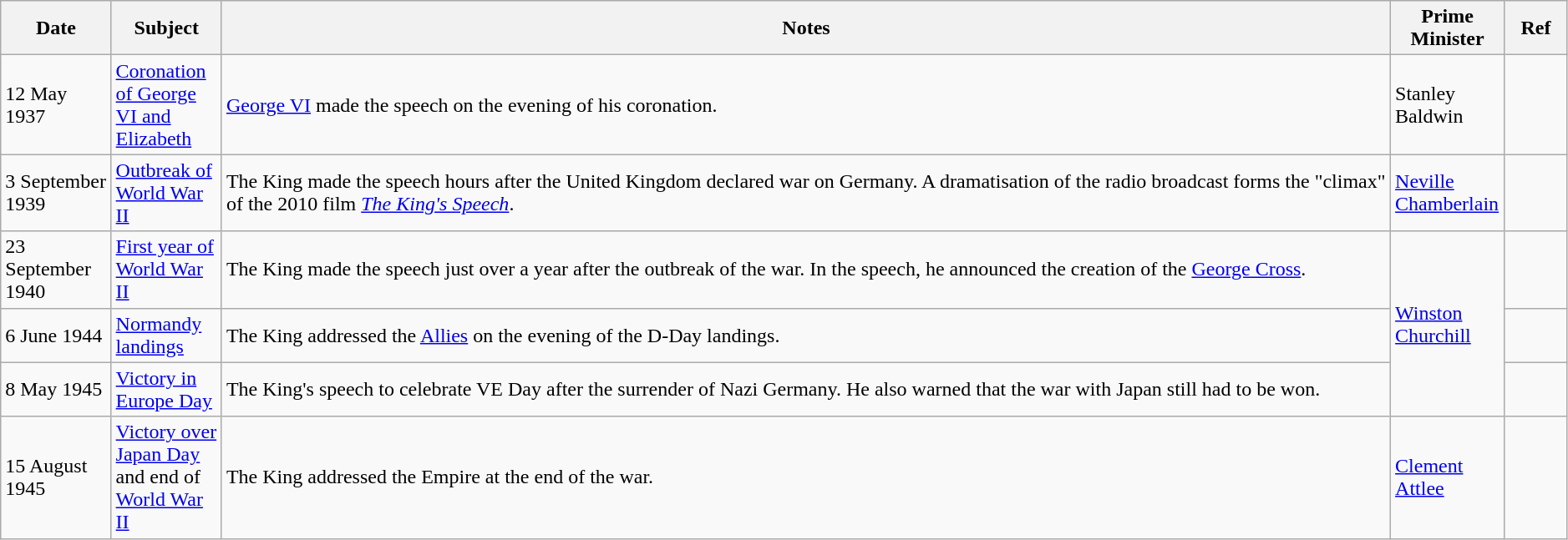<table class="wikitable" style="width:99%">
<tr>
<th style="width:7%;">Date</th>
<th style="width:7%;">Subject</th>
<th style="width:74%;">Notes</th>
<th style="width:7%;">Prime Minister</th>
<th style="width:4%;">Ref</th>
</tr>
<tr>
<td>12 May 1937</td>
<td><a href='#'>Coronation of George VI and Elizabeth</a></td>
<td><a href='#'>George VI</a> made the speech on the evening of his coronation.</td>
<td>Stanley Baldwin</td>
<td></td>
</tr>
<tr>
<td>3 September 1939</td>
<td><a href='#'>Outbreak of World War II</a></td>
<td>The King made the speech hours after the United Kingdom declared war on Germany. A dramatisation of the radio broadcast forms the "climax" of the 2010 film <em><a href='#'>The King's Speech</a></em>.</td>
<td><a href='#'>Neville Chamberlain</a></td>
<td></td>
</tr>
<tr>
<td>23 September 1940</td>
<td><a href='#'>First year of World War II</a></td>
<td>The King made the speech just over a year after the outbreak of the war. In the speech, he announced the creation of the <a href='#'>George Cross</a>.</td>
<td rowspan="3"><a href='#'>Winston Churchill</a></td>
<td></td>
</tr>
<tr>
<td>6 June 1944</td>
<td><a href='#'>Normandy landings</a></td>
<td>The King addressed the <a href='#'>Allies</a> on the evening of the D-Day landings.</td>
<td></td>
</tr>
<tr>
<td>8 May 1945</td>
<td><a href='#'>Victory in Europe Day</a></td>
<td>The King's speech to celebrate VE Day after the surrender of Nazi Germany. He also warned that the war with Japan still had to be won.</td>
<td></td>
</tr>
<tr>
<td>15 August 1945</td>
<td><a href='#'>Victory over Japan Day</a> and end of <a href='#'>World War II</a></td>
<td>The King addressed the Empire at the end of the war.</td>
<td><a href='#'>Clement Attlee</a></td>
<td></td>
</tr>
</table>
